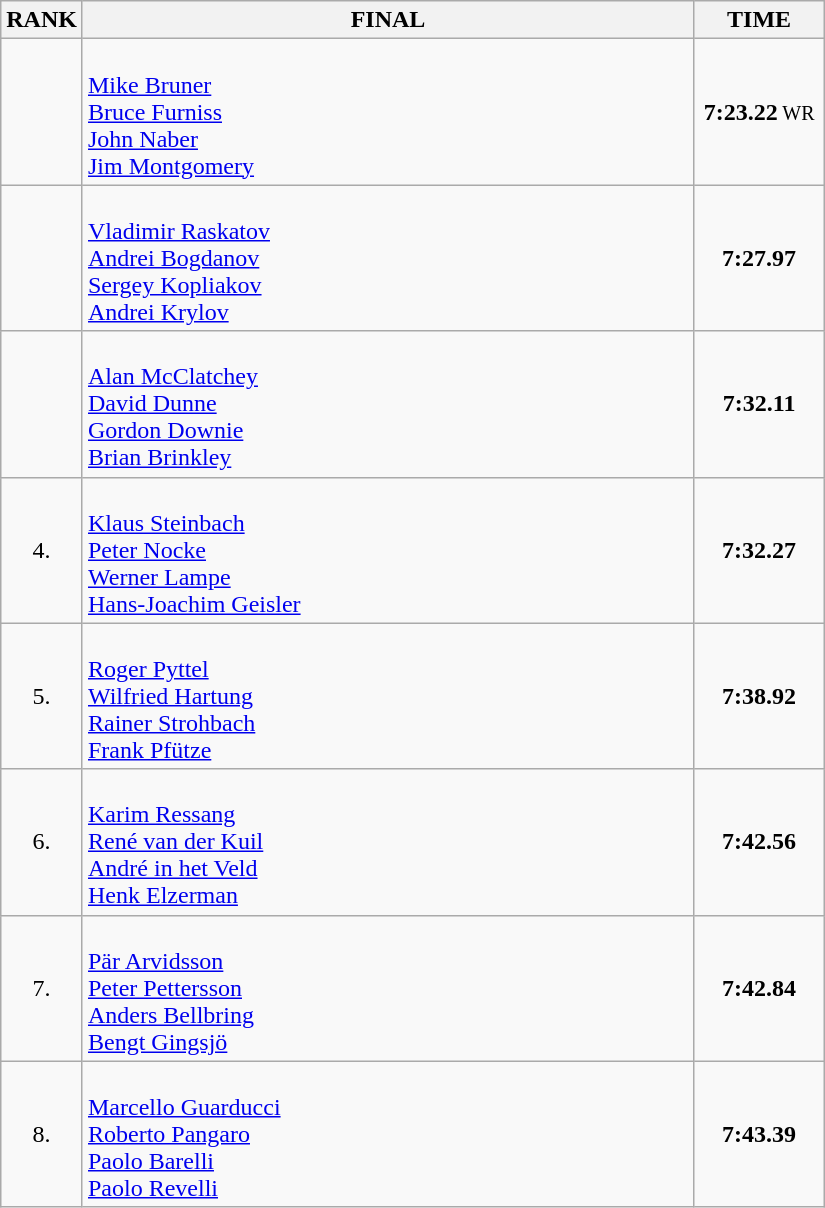<table class="wikitable">
<tr>
<th>RANK</th>
<th style="width: 25em">FINAL</th>
<th style="width: 5em">TIME</th>
</tr>
<tr>
<td align="center"></td>
<td><strong></strong><br><a href='#'>Mike Bruner</a><br><a href='#'>Bruce Furniss</a><br><a href='#'>John Naber</a><br><a href='#'>Jim Montgomery</a></td>
<td align="center"><strong>7:23.22</strong><small> WR</small></td>
</tr>
<tr>
<td align="center"></td>
<td><strong></strong><br><a href='#'>Vladimir Raskatov</a><br><a href='#'>Andrei Bogdanov</a><br><a href='#'>Sergey Kopliakov</a><br><a href='#'>Andrei Krylov</a></td>
<td align="center"><strong>7:27.97</strong></td>
</tr>
<tr>
<td align="center"></td>
<td><strong></strong><br><a href='#'>Alan McClatchey</a><br><a href='#'>David Dunne</a><br><a href='#'>Gordon Downie</a><br><a href='#'>Brian Brinkley</a></td>
<td align="center"><strong>7:32.11</strong></td>
</tr>
<tr>
<td align="center">4.</td>
<td><strong></strong><br><a href='#'>Klaus Steinbach</a><br><a href='#'>Peter Nocke</a><br><a href='#'>Werner Lampe</a><br><a href='#'>Hans-Joachim Geisler</a></td>
<td align="center"><strong>7:32.27</strong></td>
</tr>
<tr>
<td align="center">5.</td>
<td><strong></strong><br><a href='#'>Roger Pyttel</a><br><a href='#'>Wilfried Hartung</a><br><a href='#'>Rainer Strohbach</a><br><a href='#'>Frank Pfütze</a></td>
<td align="center"><strong>7:38.92</strong></td>
</tr>
<tr>
<td align="center">6.</td>
<td><strong></strong><br><a href='#'>Karim Ressang</a><br><a href='#'>René van der Kuil</a><br><a href='#'>André in het Veld</a><br><a href='#'>Henk Elzerman</a></td>
<td align="center"><strong>7:42.56</strong></td>
</tr>
<tr>
<td align="center">7.</td>
<td><strong></strong><br><a href='#'>Pär Arvidsson</a><br><a href='#'>Peter Pettersson</a><br><a href='#'>Anders Bellbring</a><br><a href='#'>Bengt Gingsjö</a></td>
<td align="center"><strong>7:42.84</strong></td>
</tr>
<tr>
<td align="center">8.</td>
<td><strong></strong><br><a href='#'>Marcello Guarducci</a><br><a href='#'>Roberto Pangaro</a><br><a href='#'>Paolo Barelli</a><br><a href='#'>Paolo Revelli</a></td>
<td align="center"><strong>7:43.39</strong></td>
</tr>
</table>
